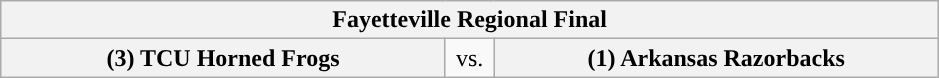<table class="wikitable">
<tr>
<th style="width: 604px;" colspan=3>Fayetteville Regional Final</th>
</tr>
<tr>
<th style="width: 289px; ">(3) TCU Horned Frogs</th>
<td style="width: 25px; text-align:center">vs.</td>
<th style="width: 289px; ">(1) Arkansas Razorbacks</th>
</tr>
</table>
